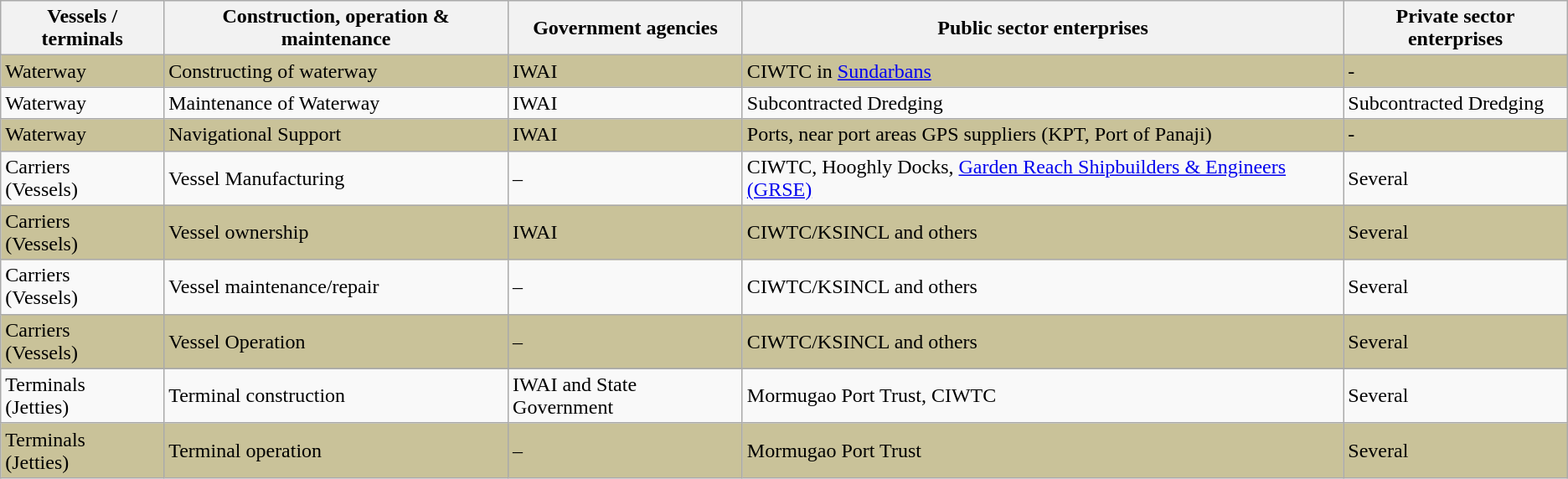<table class="wikitable">
<tr>
<th>Vessels / terminals</th>
<th>Construction, operation & maintenance</th>
<th>Government agencies</th>
<th>Public sector enterprises</th>
<th>Private sector enterprises</th>
</tr>
<tr style="background:#C9C299;">
<td>Waterway</td>
<td>Constructing of waterway</td>
<td>IWAI</td>
<td>CIWTC in <a href='#'>Sundarbans</a></td>
<td>-</td>
</tr>
<tr>
<td>Waterway</td>
<td>Maintenance of Waterway</td>
<td>IWAI</td>
<td>Subcontracted Dredging</td>
<td>Subcontracted Dredging</td>
</tr>
<tr style="background:#C9C299;">
<td>Waterway</td>
<td>Navigational Support</td>
<td>IWAI</td>
<td>Ports, near port areas GPS suppliers (KPT, Port of Panaji)</td>
<td>-</td>
</tr>
<tr>
<td>Carriers<br>(Vessels)</td>
<td>Vessel Manufacturing</td>
<td>–</td>
<td>CIWTC, Hooghly Docks, <a href='#'>Garden Reach Shipbuilders & Engineers (GRSE)</a></td>
<td>Several</td>
</tr>
<tr style="background:#C9C299;">
<td>Carriers<br>(Vessels)</td>
<td>Vessel ownership</td>
<td>IWAI</td>
<td>CIWTC/KSINCL and others</td>
<td>Several</td>
</tr>
<tr>
<td>Carriers<br>(Vessels)</td>
<td>Vessel maintenance/repair</td>
<td>–</td>
<td>CIWTC/KSINCL and others</td>
<td>Several</td>
</tr>
<tr style="background:#C9C299;">
<td>Carriers<br>(Vessels)</td>
<td>Vessel Operation</td>
<td>–</td>
<td>CIWTC/KSINCL and others</td>
<td>Several</td>
</tr>
<tr style="background:#C9C299;">
</tr>
<tr>
<td>Terminals<br>(Jetties)</td>
<td>Terminal construction</td>
<td>IWAI and State Government</td>
<td>Mormugao Port Trust, CIWTC</td>
<td>Several</td>
</tr>
<tr style="background:#C9C299;">
<td>Terminals<br>(Jetties)</td>
<td>Terminal operation</td>
<td>–</td>
<td>Mormugao Port Trust</td>
<td>Several</td>
</tr>
</table>
